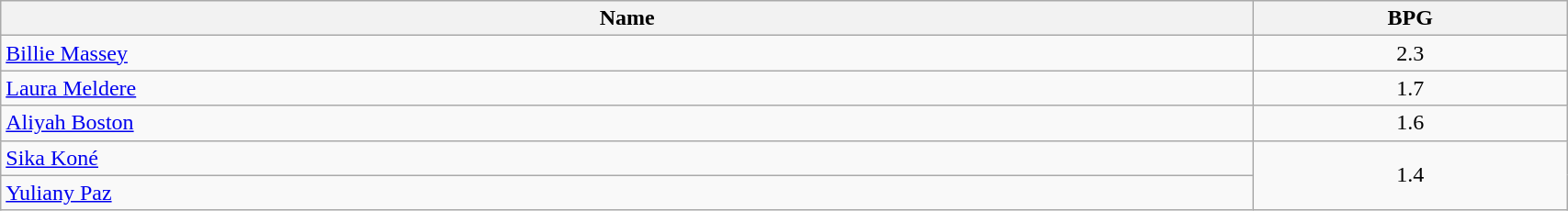<table class=wikitable width="90%">
<tr>
<th width="80%">Name</th>
<th width="20%">BPG</th>
</tr>
<tr>
<td> <a href='#'>Billie Massey</a></td>
<td align=center>2.3</td>
</tr>
<tr>
<td> <a href='#'>Laura Meldere</a></td>
<td align=center>1.7</td>
</tr>
<tr>
<td> <a href='#'>Aliyah Boston</a></td>
<td align=center>1.6</td>
</tr>
<tr>
<td> <a href='#'>Sika Koné</a></td>
<td align=center rowspan=2>1.4</td>
</tr>
<tr>
<td> <a href='#'>Yuliany Paz</a></td>
</tr>
</table>
